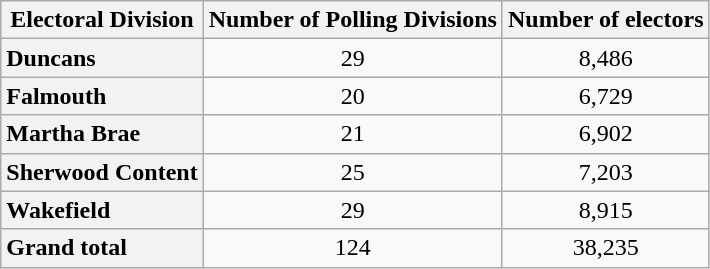<table class="wikitable">
<tr>
<th>Electoral Division</th>
<th>Number of Polling Divisions</th>
<th>Number of electors</th>
</tr>
<tr>
<th style="text-align: left;">Duncans</th>
<td style="text-align: center;">29</td>
<td style="text-align: center;">8,486</td>
</tr>
<tr>
<th style="text-align: left;">Falmouth</th>
<td style="text-align: center;">20</td>
<td style="text-align: center;">6,729</td>
</tr>
<tr>
<th style="text-align: left;">Martha Brae</th>
<td style="text-align: center;">21</td>
<td style="text-align: center;">6,902</td>
</tr>
<tr>
<th style="text-align: left;">Sherwood Content</th>
<td style="text-align: center;">25</td>
<td style="text-align: center;">7,203</td>
</tr>
<tr>
<th style="text-align: left;">Wakefield</th>
<td style="text-align: center;">29</td>
<td style="text-align: center;">8,915</td>
</tr>
<tr>
<th style="text-align: left;">Grand total</th>
<td style="text-align: center;">124</td>
<td style="text-align: center;">38,235</td>
</tr>
</table>
